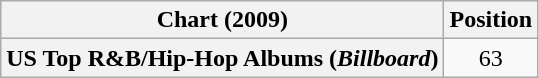<table class="wikitable plainrowheaders">
<tr>
<th scope="col">Chart (2009)</th>
<th scope="col">Position</th>
</tr>
<tr>
<th scope="row">US Top R&B/Hip-Hop Albums (<em>Billboard</em>)</th>
<td style="text-align:center;">63</td>
</tr>
</table>
